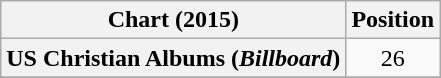<table class="wikitable sortable plainrowheaders" style="text-align:center">
<tr>
<th scope="col">Chart (2015)</th>
<th scope="col">Position</th>
</tr>
<tr>
<th scope="row">US Christian Albums (<em>Billboard</em>)</th>
<td>26</td>
</tr>
<tr>
</tr>
</table>
